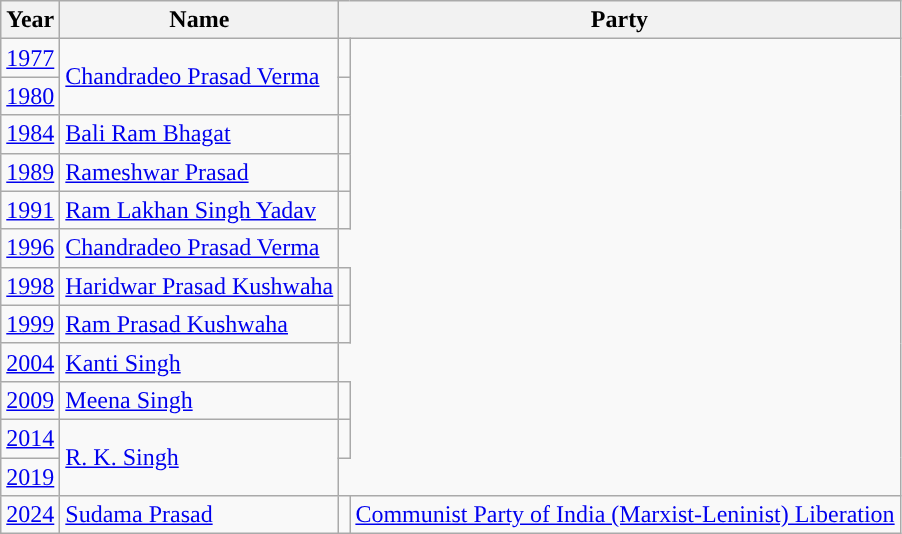<table class="wikitable">
<tr>
<th>Year</th>
<th>Name</th>
<th colspan="2">Party</th>
</tr>
<tr>
<td><a href='#'>1977</a></td>
<td rowspan="2"><a href='#'>Chandradeo Prasad Verma</a></td>
<td></td>
</tr>
<tr>
<td><a href='#'>1980</a></td>
<td></td>
</tr>
<tr>
<td><a href='#'>1984</a></td>
<td><a href='#'>Bali Ram Bhagat</a></td>
<td></td>
</tr>
<tr>
<td><a href='#'>1989</a></td>
<td><a href='#'>Rameshwar Prasad</a></td>
<td></td>
</tr>
<tr>
<td><a href='#'>1991</a></td>
<td><a href='#'>Ram Lakhan Singh Yadav</a></td>
<td></td>
</tr>
<tr>
<td><a href='#'>1996</a></td>
<td><a href='#'>Chandradeo Prasad Verma</a></td>
</tr>
<tr>
<td><a href='#'>1998</a></td>
<td><a href='#'>Haridwar Prasad Kushwaha</a></td>
<td></td>
</tr>
<tr>
<td><a href='#'>1999</a></td>
<td><a href='#'>Ram Prasad Kushwaha</a></td>
<td></td>
</tr>
<tr>
<td><a href='#'>2004</a></td>
<td><a href='#'>Kanti Singh</a></td>
</tr>
<tr>
<td><a href='#'>2009</a></td>
<td rowspan="1"><a href='#'>Meena Singh</a></td>
<td></td>
</tr>
<tr>
<td><a href='#'>2014</a></td>
<td rowspan="2"><a href='#'>R. K. Singh</a></td>
<td></td>
</tr>
<tr>
<td><a href='#'>2019</a></td>
</tr>
<tr>
<td><a href='#'>2024</a></td>
<td><a href='#'>Sudama Prasad</a></td>
<td style="background-color: "></td>
<td><a href='#'>Communist Party of India (Marxist-Leninist) Liberation</a></td>
</tr>
</table>
